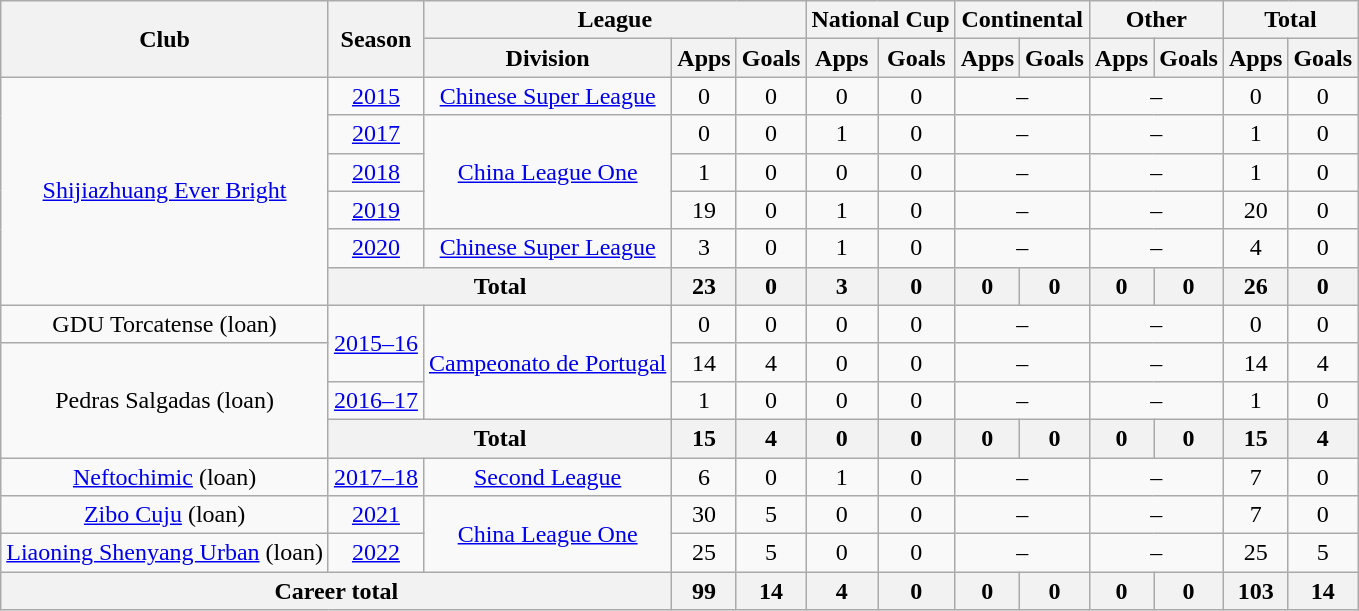<table class="wikitable" style="text-align: center">
<tr>
<th rowspan="2">Club</th>
<th rowspan="2">Season</th>
<th colspan="3">League</th>
<th colspan="2">National Cup</th>
<th colspan="2">Continental</th>
<th colspan="2">Other</th>
<th colspan="2">Total</th>
</tr>
<tr>
<th>Division</th>
<th>Apps</th>
<th>Goals</th>
<th>Apps</th>
<th>Goals</th>
<th>Apps</th>
<th>Goals</th>
<th>Apps</th>
<th>Goals</th>
<th>Apps</th>
<th>Goals</th>
</tr>
<tr>
<td rowspan="6"><a href='#'>Shijiazhuang Ever Bright</a></td>
<td><a href='#'>2015</a></td>
<td><a href='#'>Chinese Super League</a></td>
<td>0</td>
<td>0</td>
<td>0</td>
<td>0</td>
<td colspan="2">–</td>
<td colspan="2">–</td>
<td>0</td>
<td>0</td>
</tr>
<tr>
<td><a href='#'>2017</a></td>
<td rowspan=3><a href='#'>China League One</a></td>
<td>0</td>
<td>0</td>
<td>1</td>
<td>0</td>
<td colspan="2">–</td>
<td colspan="2">–</td>
<td>1</td>
<td>0</td>
</tr>
<tr>
<td><a href='#'>2018</a></td>
<td>1</td>
<td>0</td>
<td>0</td>
<td>0</td>
<td colspan="2">–</td>
<td colspan="2">–</td>
<td>1</td>
<td>0</td>
</tr>
<tr>
<td><a href='#'>2019</a></td>
<td>19</td>
<td>0</td>
<td>1</td>
<td>0</td>
<td colspan="2">–</td>
<td colspan="2">–</td>
<td>20</td>
<td>0</td>
</tr>
<tr>
<td><a href='#'>2020</a></td>
<td><a href='#'>Chinese Super League</a></td>
<td>3</td>
<td>0</td>
<td>1</td>
<td>0</td>
<td colspan="2">–</td>
<td colspan="2">–</td>
<td>4</td>
<td>0</td>
</tr>
<tr>
<th colspan="2">Total</th>
<th>23</th>
<th>0</th>
<th>3</th>
<th>0</th>
<th>0</th>
<th>0</th>
<th>0</th>
<th>0</th>
<th>26</th>
<th>0</th>
</tr>
<tr>
<td>GDU Torcatense (loan)</td>
<td rowspan="2"><a href='#'>2015–16</a></td>
<td rowspan="3"><a href='#'>Campeonato de Portugal</a></td>
<td>0</td>
<td>0</td>
<td>0</td>
<td>0</td>
<td colspan="2">–</td>
<td colspan="2">–</td>
<td>0</td>
<td>0</td>
</tr>
<tr>
<td rowspan="3">Pedras Salgadas (loan)</td>
<td>14</td>
<td>4</td>
<td>0</td>
<td>0</td>
<td colspan="2">–</td>
<td colspan="2">–</td>
<td>14</td>
<td>4</td>
</tr>
<tr>
<td><a href='#'>2016–17</a></td>
<td>1</td>
<td>0</td>
<td>0</td>
<td>0</td>
<td colspan="2">–</td>
<td colspan="2">–</td>
<td>1</td>
<td>0</td>
</tr>
<tr>
<th colspan="2">Total</th>
<th>15</th>
<th>4</th>
<th>0</th>
<th>0</th>
<th>0</th>
<th>0</th>
<th>0</th>
<th>0</th>
<th>15</th>
<th>4</th>
</tr>
<tr>
<td><a href='#'>Neftochimic</a> (loan)</td>
<td><a href='#'>2017–18</a></td>
<td><a href='#'>Second League</a></td>
<td>6</td>
<td>0</td>
<td>1</td>
<td>0</td>
<td colspan="2">–</td>
<td colspan="2">–</td>
<td>7</td>
<td>0</td>
</tr>
<tr>
<td><a href='#'>Zibo Cuju</a> (loan)</td>
<td><a href='#'>2021</a></td>
<td rowspan="2"><a href='#'>China League One</a></td>
<td>30</td>
<td>5</td>
<td>0</td>
<td>0</td>
<td colspan="2">–</td>
<td colspan="2">–</td>
<td>7</td>
<td>0</td>
</tr>
<tr>
<td><a href='#'>Liaoning Shenyang Urban</a> (loan)</td>
<td><a href='#'>2022</a></td>
<td>25</td>
<td>5</td>
<td>0</td>
<td>0</td>
<td colspan="2">–</td>
<td colspan="2">–</td>
<td>25</td>
<td>5</td>
</tr>
<tr>
<th colspan="3">Career total</th>
<th>99</th>
<th>14</th>
<th>4</th>
<th>0</th>
<th>0</th>
<th>0</th>
<th>0</th>
<th>0</th>
<th>103</th>
<th>14</th>
</tr>
</table>
